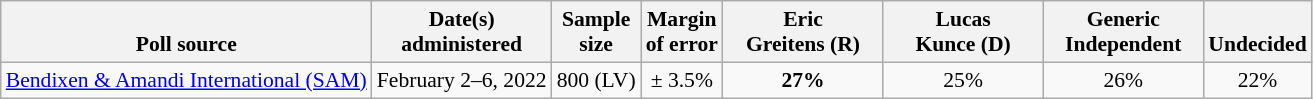<table class="wikitable" style="font-size:90%;text-align:center;">
<tr valign=bottom>
<th>Poll source</th>
<th>Date(s)<br>administered</th>
<th>Sample<br>size</th>
<th>Margin<br>of error</th>
<th style="width:100px;">Eric<br>Greitens (R)</th>
<th style="width:100px;">Lucas<br>Kunce (D)</th>
<th style="width:100px;">Generic<br>Independent</th>
<th>Undecided</th>
</tr>
<tr>
<td style="text-align:left;"><a href='#'>Bendixen & Amandi International (SAM)</a></td>
<td>February 2–6, 2022</td>
<td>800 (LV)</td>
<td>± 3.5%</td>
<td><strong>27%</strong></td>
<td>25%</td>
<td>26%</td>
<td>22%</td>
</tr>
</table>
